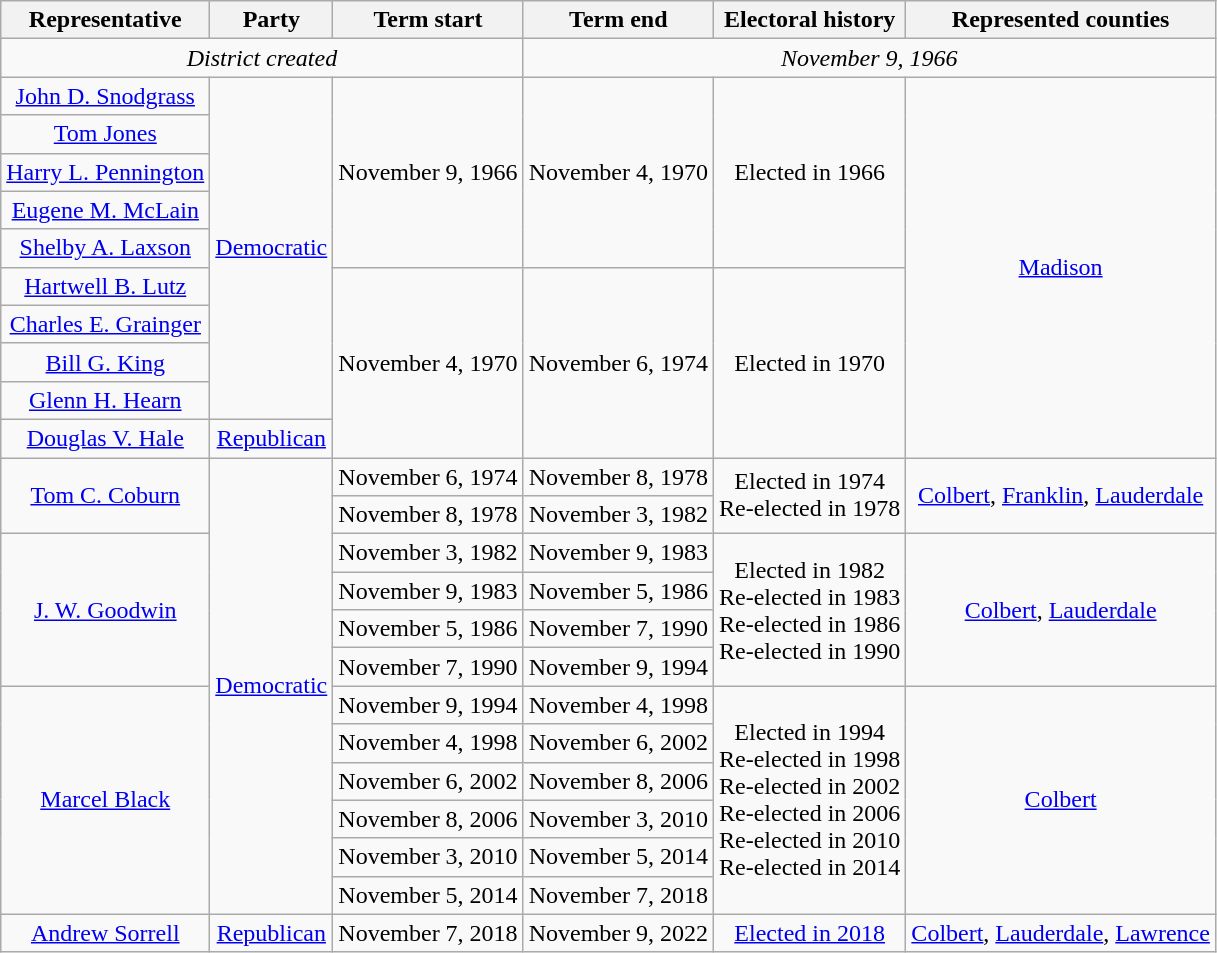<table class="wikitable" style="text-align:center">
<tr>
<th>Representative</th>
<th>Party</th>
<th>Term start</th>
<th>Term end</th>
<th>Electoral history</th>
<th>Represented counties</th>
</tr>
<tr>
<td colspan=3><em>District created</em></td>
<td colspan=3><em>November 9, 1966</em></td>
</tr>
<tr>
<td><a href='#'>John D. Snodgrass</a> </td>
<td rowspan=9><a href='#'>Democratic</a></td>
<td rowspan=5>November 9, 1966</td>
<td rowspan=5>November 4, 1970</td>
<td rowspan=5>Elected in 1966</td>
<td rowspan=10><a href='#'>Madison</a></td>
</tr>
<tr>
<td><a href='#'>Tom Jones</a></td>
</tr>
<tr>
<td><a href='#'>Harry L. Pennington</a> </td>
</tr>
<tr>
<td><a href='#'>Eugene M. McLain</a></td>
</tr>
<tr>
<td><a href='#'>Shelby A. Laxson</a></td>
</tr>
<tr>
<td><a href='#'>Hartwell B. Lutz</a></td>
<td rowspan=5>November 4, 1970</td>
<td rowspan=5>November 6, 1974</td>
<td rowspan=5>Elected in 1970</td>
</tr>
<tr>
<td><a href='#'>Charles E. Grainger</a></td>
</tr>
<tr>
<td><a href='#'>Bill G. King</a></td>
</tr>
<tr>
<td><a href='#'>Glenn H. Hearn</a></td>
</tr>
<tr>
<td><a href='#'>Douglas V. Hale</a></td>
<td><a href='#'>Republican</a></td>
</tr>
<tr>
<td rowspan=2><a href='#'>Tom C. Coburn</a></td>
<td rowspan=12><a href='#'>Democratic</a></td>
<td>November 6, 1974</td>
<td>November 8, 1978</td>
<td rowspan=2>Elected in 1974<br>Re-elected in 1978</td>
<td rowspan=2><a href='#'>Colbert</a>, <a href='#'>Franklin</a>, <a href='#'>Lauderdale</a></td>
</tr>
<tr>
<td>November 8, 1978</td>
<td>November 3, 1982</td>
</tr>
<tr>
<td rowspan=4><a href='#'>J. W. Goodwin</a></td>
<td>November 3, 1982</td>
<td>November 9, 1983</td>
<td rowspan=4>Elected in 1982<br>Re-elected in 1983<br>Re-elected in 1986<br>Re-elected in 1990</td>
<td rowspan=4><a href='#'>Colbert</a>, <a href='#'>Lauderdale</a></td>
</tr>
<tr>
<td>November 9, 1983</td>
<td>November 5, 1986</td>
</tr>
<tr>
<td>November 5, 1986</td>
<td>November 7, 1990</td>
</tr>
<tr>
<td>November 7, 1990</td>
<td>November 9, 1994</td>
</tr>
<tr>
<td rowspan=6><a href='#'>Marcel Black</a></td>
<td>November 9, 1994</td>
<td>November 4, 1998</td>
<td rowspan=6>Elected in 1994<br>Re-elected in 1998<br>Re-elected in 2002<br>Re-elected in 2006<br>Re-elected in 2010<br>Re-elected in 2014</td>
<td rowspan="6"><a href='#'>Colbert</a></td>
</tr>
<tr>
<td>November 4, 1998</td>
<td>November 6, 2002</td>
</tr>
<tr>
<td>November 6, 2002</td>
<td>November 8, 2006</td>
</tr>
<tr>
<td>November 8, 2006</td>
<td>November 3, 2010</td>
</tr>
<tr>
<td>November 3, 2010</td>
<td>November 5, 2014</td>
</tr>
<tr>
<td>November 5, 2014</td>
<td>November 7, 2018</td>
</tr>
<tr>
<td><a href='#'>Andrew Sorrell</a></td>
<td><a href='#'>Republican</a></td>
<td>November 7, 2018</td>
<td>November 9, 2022</td>
<td><a href='#'>Elected in 2018</a></td>
<td><a href='#'>Colbert</a>, <a href='#'>Lauderdale</a>, <a href='#'>Lawrence</a></td>
</tr>
</table>
